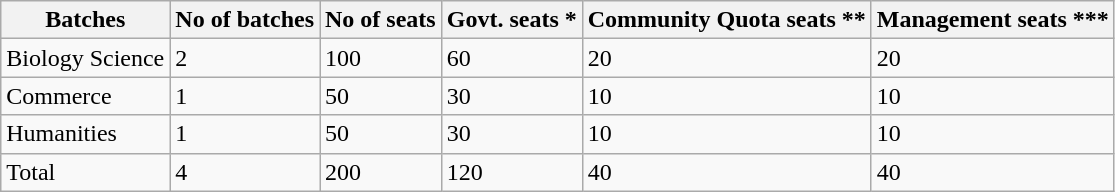<table class="wikitable sortable">
<tr>
<th>Batches</th>
<th>No of batches</th>
<th>No of seats</th>
<th>Govt. seats *</th>
<th>Community Quota seats **</th>
<th>Management seats ***</th>
</tr>
<tr>
<td>Biology Science</td>
<td>2</td>
<td>100</td>
<td>60</td>
<td>20</td>
<td>20</td>
</tr>
<tr>
<td>Commerce</td>
<td>1</td>
<td>50</td>
<td>30</td>
<td>10</td>
<td>10</td>
</tr>
<tr>
<td>Humanities</td>
<td>1</td>
<td>50</td>
<td>30</td>
<td>10</td>
<td>10</td>
</tr>
<tr>
<td>Total</td>
<td>4</td>
<td>200</td>
<td>120</td>
<td>40</td>
<td>40</td>
</tr>
</table>
